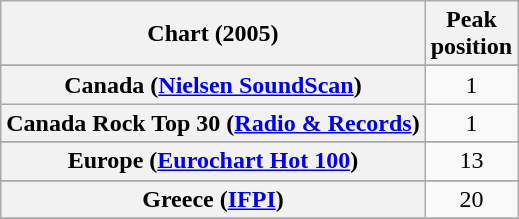<table class="wikitable sortable plainrowheaders" style="text-align:center;">
<tr>
<th scope="col">Chart (2005)</th>
<th scope="col">Peak<br>position</th>
</tr>
<tr>
</tr>
<tr>
</tr>
<tr>
</tr>
<tr>
</tr>
<tr>
<th scope="row">Canada (<a href='#'>Nielsen SoundScan</a>)</th>
<td>1</td>
</tr>
<tr>
<th scope="row">Canada Rock Top 30 (<a href='#'>Radio & Records</a>)</th>
<td>1</td>
</tr>
<tr>
</tr>
<tr>
<th scope="row">Europe (<a href='#'>Eurochart Hot 100</a>)</th>
<td>13</td>
</tr>
<tr>
</tr>
<tr>
<th scope="row">Greece (<a href='#'>IFPI</a>)</th>
<td>20</td>
</tr>
<tr>
</tr>
<tr>
</tr>
<tr>
</tr>
<tr>
</tr>
<tr>
</tr>
<tr>
</tr>
<tr>
</tr>
<tr>
</tr>
<tr>
</tr>
<tr>
</tr>
<tr>
</tr>
<tr>
</tr>
</table>
